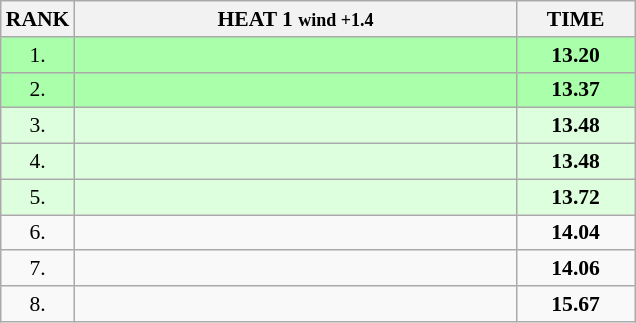<table class="wikitable" style="border-collapse: collapse; font-size: 90%;">
<tr>
<th>RANK</th>
<th style="width: 20em">HEAT 1 <small>wind +1.4</small></th>
<th style="width: 5em">TIME</th>
</tr>
<tr style="background:#aaffaa;">
<td align="center">1.</td>
<td></td>
<td align="center"><strong>13.20</strong></td>
</tr>
<tr style="background:#aaffaa;">
<td align="center">2.</td>
<td></td>
<td align="center"><strong>13.37</strong></td>
</tr>
<tr style="background:#ddffdd;">
<td align="center">3.</td>
<td></td>
<td align="center"><strong>13.48</strong></td>
</tr>
<tr style="background:#ddffdd;">
<td align="center">4.</td>
<td></td>
<td align="center"><strong>13.48</strong></td>
</tr>
<tr style="background:#ddffdd;">
<td align="center">5.</td>
<td></td>
<td align="center"><strong>13.72</strong></td>
</tr>
<tr>
<td align="center">6.</td>
<td></td>
<td align="center"><strong>14.04</strong></td>
</tr>
<tr>
<td align="center">7.</td>
<td></td>
<td align="center"><strong>14.06</strong></td>
</tr>
<tr>
<td align="center">8.</td>
<td></td>
<td align="center"><strong>15.67</strong></td>
</tr>
</table>
